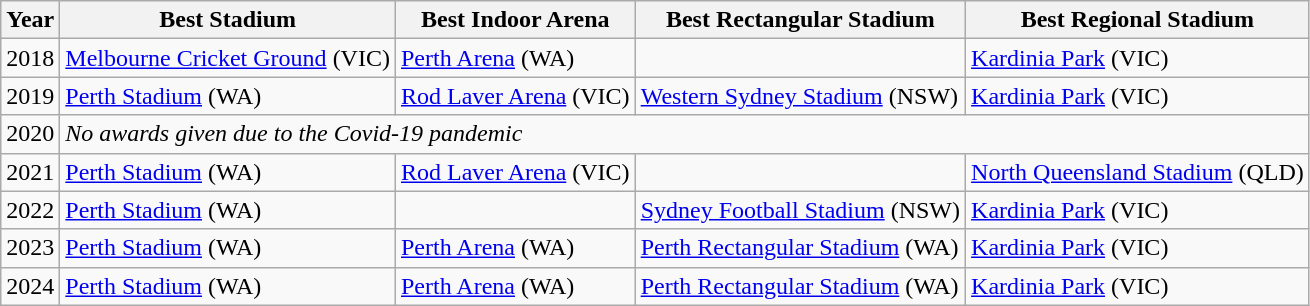<table class="wikitable">
<tr>
<th>Year</th>
<th>Best Stadium</th>
<th>Best Indoor Arena</th>
<th>Best Rectangular Stadium</th>
<th>Best Regional Stadium</th>
</tr>
<tr>
<td>2018</td>
<td><a href='#'>Melbourne Cricket Ground</a> (VIC)</td>
<td><a href='#'>Perth Arena</a> (WA)</td>
<td></td>
<td><a href='#'>Kardinia Park</a> (VIC)</td>
</tr>
<tr>
<td>2019</td>
<td><a href='#'>Perth Stadium</a> (WA)</td>
<td><a href='#'>Rod Laver Arena</a> (VIC)</td>
<td><a href='#'>Western Sydney Stadium</a> (NSW)</td>
<td><a href='#'>Kardinia Park</a> (VIC)</td>
</tr>
<tr>
<td>2020</td>
<td colspan="4"><em>No awards given due to the Covid-19 pandemic</em></td>
</tr>
<tr>
<td>2021</td>
<td><a href='#'>Perth Stadium</a> (WA)</td>
<td><a href='#'>Rod Laver Arena</a> (VIC)</td>
<td></td>
<td><a href='#'>North Queensland Stadium</a> (QLD)</td>
</tr>
<tr>
<td>2022</td>
<td><a href='#'>Perth Stadium</a> (WA)</td>
<td></td>
<td><a href='#'>Sydney Football Stadium</a> (NSW)</td>
<td><a href='#'>Kardinia Park</a> (VIC)</td>
</tr>
<tr>
<td>2023</td>
<td><a href='#'>Perth Stadium</a> (WA)</td>
<td><a href='#'>Perth Arena</a> (WA)</td>
<td><a href='#'>Perth Rectangular Stadium</a> (WA)</td>
<td><a href='#'>Kardinia Park</a> (VIC)</td>
</tr>
<tr>
<td>2024</td>
<td><a href='#'>Perth Stadium</a> (WA)</td>
<td><a href='#'>Perth Arena</a> (WA)</td>
<td><a href='#'>Perth Rectangular Stadium</a> (WA)</td>
<td><a href='#'>Kardinia Park</a> (VIC)</td>
</tr>
</table>
